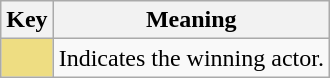<table class="wikitable">
<tr>
<th scope="col" width=%>Key</th>
<th scope="col" width=%>Meaning</th>
</tr>
<tr>
<td style="background:#EEDD82"></td>
<td>Indicates the winning actor.</td>
</tr>
</table>
